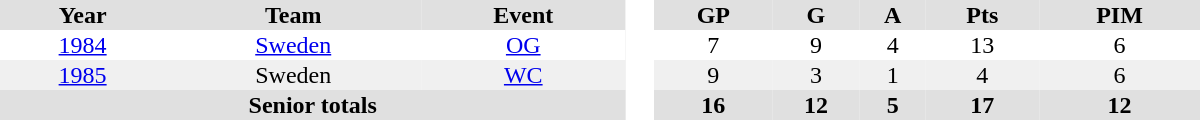<table border="0" cellpadding="1" cellspacing="0" style="text-align:center; width:50em">
<tr ALIGN="center" bgcolor="#e0e0e0">
<th>Year</th>
<th>Team</th>
<th>Event</th>
<th rowspan="99" bgcolor="#ffffff"> </th>
<th>GP</th>
<th>G</th>
<th>A</th>
<th>Pts</th>
<th>PIM</th>
</tr>
<tr>
<td><a href='#'>1984</a></td>
<td><a href='#'>Sweden</a></td>
<td><a href='#'>OG</a></td>
<td>7</td>
<td>9</td>
<td>4</td>
<td>13</td>
<td>6</td>
</tr>
<tr bgcolor="#f0f0f0">
<td><a href='#'>1985</a></td>
<td>Sweden</td>
<td><a href='#'>WC</a></td>
<td>9</td>
<td>3</td>
<td>1</td>
<td>4</td>
<td>6</td>
</tr>
<tr bgcolor="#e0e0e0">
<th colspan=3>Senior totals</th>
<th>16</th>
<th>12</th>
<th>5</th>
<th>17</th>
<th>12</th>
</tr>
</table>
